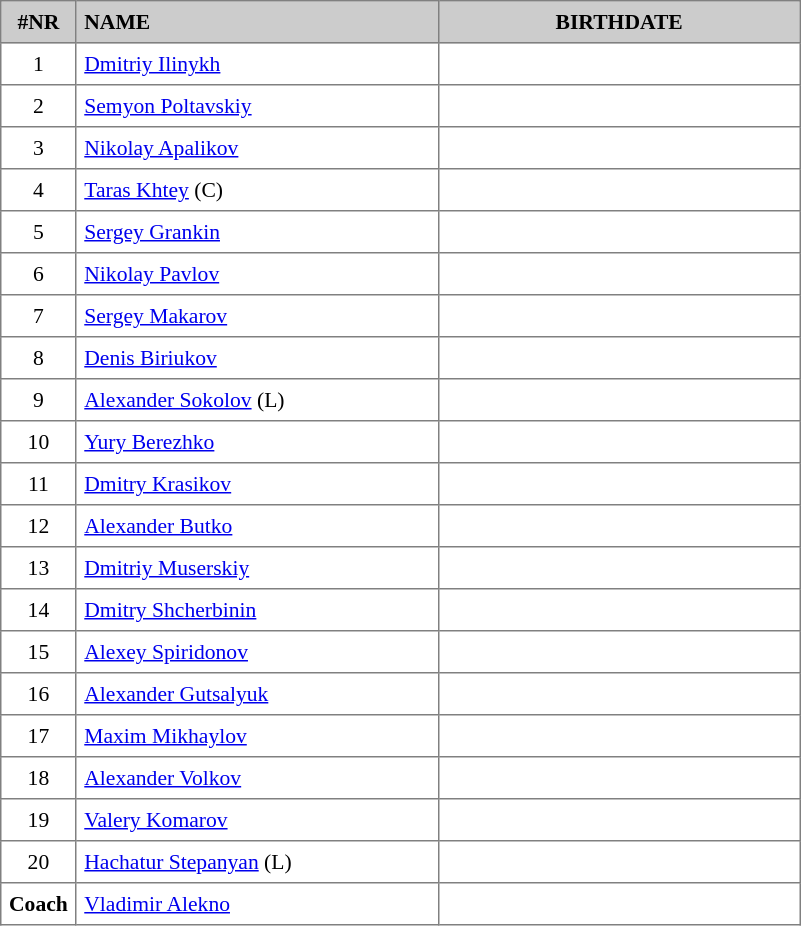<table border="1" cellspacing="2" cellpadding="5" style="border-collapse: collapse; font-size: 90%;">
<tr style="background:#ccc;">
<th>#NR</th>
<th style="text-align:left; width:16em;">NAME</th>
<th style="text-align:center; width:16em;">BIRTHDATE</th>
</tr>
<tr>
<td style="text-align:center;">1</td>
<td><a href='#'>Dmitriy Ilinykh</a></td>
<td align="center"></td>
</tr>
<tr>
<td style="text-align:center;">2</td>
<td><a href='#'>Semyon Poltavskiy</a></td>
<td align="center"></td>
</tr>
<tr>
<td style="text-align:center;">3</td>
<td><a href='#'>Nikolay Apalikov</a></td>
<td align="center"></td>
</tr>
<tr>
<td style="text-align:center;">4</td>
<td><a href='#'>Taras Khtey</a> (C)</td>
<td align="center"></td>
</tr>
<tr>
<td style="text-align:center;">5</td>
<td><a href='#'>Sergey Grankin</a></td>
<td align="center"></td>
</tr>
<tr>
<td style="text-align:center;">6</td>
<td><a href='#'>Nikolay Pavlov</a></td>
<td align="center"></td>
</tr>
<tr>
<td style="text-align:center;">7</td>
<td><a href='#'>Sergey Makarov</a></td>
<td align="center"></td>
</tr>
<tr>
<td style="text-align:center;">8</td>
<td><a href='#'>Denis Biriukov</a></td>
<td align="center"></td>
</tr>
<tr>
<td style="text-align:center;">9</td>
<td><a href='#'>Alexander Sokolov</a> (L)</td>
<td align="center"></td>
</tr>
<tr>
<td style="text-align:center;">10</td>
<td><a href='#'>Yury Berezhko</a></td>
<td align="center"></td>
</tr>
<tr>
<td style="text-align:center;">11</td>
<td><a href='#'>Dmitry Krasikov</a></td>
<td align="center"></td>
</tr>
<tr>
<td style="text-align:center;">12</td>
<td><a href='#'>Alexander Butko</a></td>
<td align="center"></td>
</tr>
<tr>
<td style="text-align:center;">13</td>
<td><a href='#'>Dmitriy Muserskiy</a></td>
<td align="center"></td>
</tr>
<tr>
<td style="text-align:center;">14</td>
<td><a href='#'>Dmitry Shcherbinin</a></td>
<td align="center"></td>
</tr>
<tr>
<td style="text-align:center;">15</td>
<td><a href='#'>Alexey Spiridonov</a></td>
<td align="center"></td>
</tr>
<tr>
<td style="text-align:center;">16</td>
<td><a href='#'>Alexander Gutsalyuk</a></td>
<td align="center"></td>
</tr>
<tr>
<td style="text-align:center;">17</td>
<td><a href='#'>Maxim Mikhaylov</a></td>
<td align="center"></td>
</tr>
<tr>
<td style="text-align:center;">18</td>
<td><a href='#'>Alexander Volkov</a></td>
<td align="center"></td>
</tr>
<tr>
<td style="text-align:center;">19</td>
<td><a href='#'>Valery Komarov</a></td>
<td align="center"></td>
</tr>
<tr>
<td style="text-align:center;">20</td>
<td><a href='#'>Hachatur Stepanyan</a> (L)</td>
<td align="center"></td>
</tr>
<tr>
<td style="text-align:center;"><strong>Coach</strong></td>
<td><a href='#'>Vladimir Alekno</a></td>
<td align="center"></td>
</tr>
</table>
